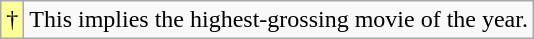<table class="wikitable">
<tr>
<td style="background-color:#FFFF99">†</td>
<td>This implies the highest-grossing movie of the year.</td>
</tr>
</table>
